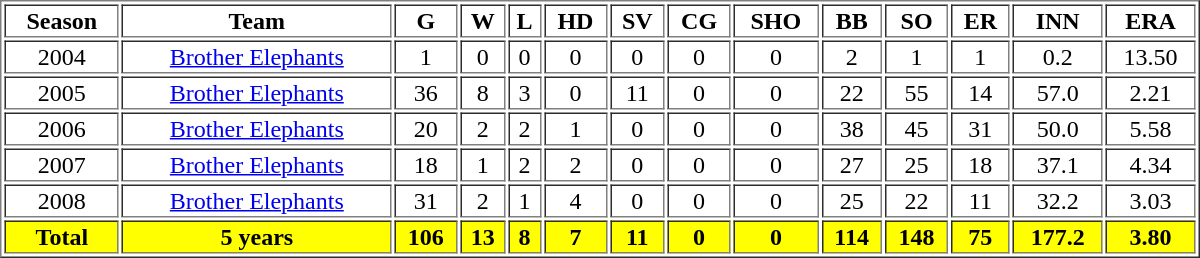<table border=1 width="800px">
<tr align=middle>
<th>Season</th>
<th>Team</th>
<th>G</th>
<th>W</th>
<th>L</th>
<th>HD</th>
<th>SV</th>
<th>CG</th>
<th>SHO</th>
<th>BB</th>
<th>SO</th>
<th>ER</th>
<th>INN</th>
<th>ERA</th>
</tr>
<tr align=middle>
<td>2004</td>
<td><a href='#'>Brother Elephants</a></td>
<td>1</td>
<td>0</td>
<td>0</td>
<td>0</td>
<td>0</td>
<td>0</td>
<td>0</td>
<td>2</td>
<td>1</td>
<td>1</td>
<td>0.2</td>
<td>13.50</td>
</tr>
<tr align=middle>
<td>2005</td>
<td><a href='#'>Brother Elephants</a></td>
<td>36</td>
<td>8</td>
<td>3</td>
<td>0</td>
<td>11</td>
<td>0</td>
<td>0</td>
<td>22</td>
<td>55</td>
<td>14</td>
<td>57.0</td>
<td>2.21</td>
</tr>
<tr align=middle>
<td>2006</td>
<td><a href='#'>Brother Elephants</a></td>
<td>20</td>
<td>2</td>
<td>2</td>
<td>1</td>
<td>0</td>
<td>0</td>
<td>0</td>
<td>38</td>
<td>45</td>
<td>31</td>
<td>50.0</td>
<td>5.58</td>
</tr>
<tr align=middle>
<td>2007</td>
<td><a href='#'>Brother Elephants</a></td>
<td>18</td>
<td>1</td>
<td>2</td>
<td>2</td>
<td>0</td>
<td>0</td>
<td>0</td>
<td>27</td>
<td>25</td>
<td>18</td>
<td>37.1</td>
<td>4.34</td>
</tr>
<tr align=middle>
<td>2008</td>
<td><a href='#'>Brother Elephants</a></td>
<td>31</td>
<td>2</td>
<td>1</td>
<td>4</td>
<td>0</td>
<td>0</td>
<td>0</td>
<td>25</td>
<td>22</td>
<td>11</td>
<td>32.2</td>
<td>3.03</td>
</tr>
<tr align=middle style="color:black; background-color:yellow">
<th>Total</th>
<th>5 years</th>
<th>106</th>
<th>13</th>
<th>8</th>
<th>7</th>
<th>11</th>
<th>0</th>
<th>0</th>
<th>114</th>
<th>148</th>
<th>75</th>
<th>177.2</th>
<th>3.80</th>
</tr>
</table>
